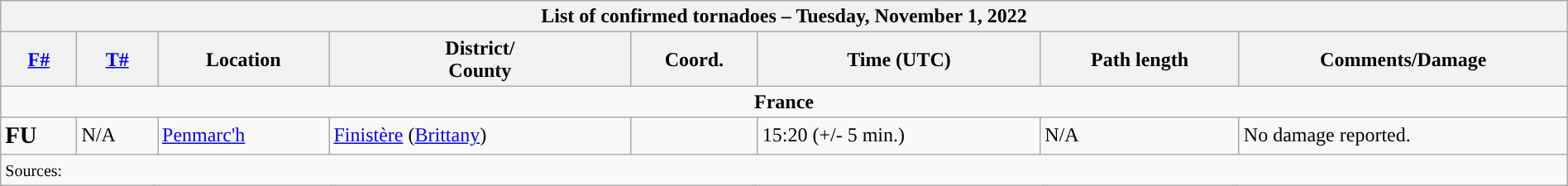<table class="wikitable collapsible" width="100%">
<tr>
<th colspan="8">List of confirmed tornadoes – Tuesday, November 1, 2022</th>
</tr>
<tr>
<th><a href='#'>F#</a></th>
<th><a href='#'>T#</a></th>
<th>Location</th>
<th>District/<br>County</th>
<th>Coord.</th>
<th>Time (UTC)</th>
<th>Path length</th>
<th>Comments/Damage</th>
</tr>
<tr>
<td colspan="8" align=center><strong>France</strong></td>
</tr>
<tr>
<td><big><strong>FU</strong></big></td>
<td>N/A</td>
<td><a href='#'>Penmarc'h</a></td>
<td><a href='#'>Finistère</a> (<a href='#'>Brittany</a>)</td>
<td></td>
<td>15:20 (+/- 5 min.)</td>
<td>N/A</td>
<td>No damage reported.</td>
</tr>
<tr>
<td colspan="8"><small>Sources:  </small></td>
</tr>
</table>
